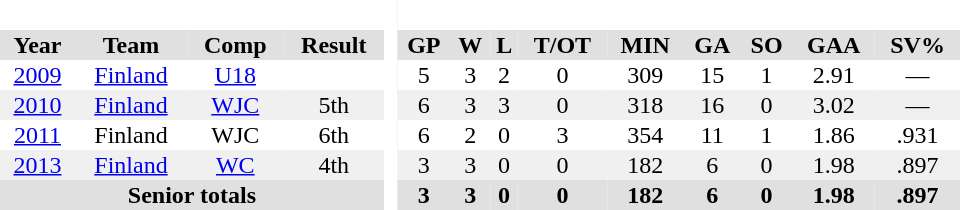<table border="0" cellpadding="1" cellspacing="0" style="text-align:center; width:40em">
<tr bgcolor="#e0e0e0">
<th colspan="4" bgcolor="#ffffff"> </th>
<th rowspan="99" bgcolor="#ffffff"> </th>
</tr>
<tr ALIGN="center" bgcolor="#e0e0e0">
<th>Year</th>
<th>Team</th>
<th>Comp</th>
<th>Result</th>
<th>GP</th>
<th>W</th>
<th>L</th>
<th>T/OT</th>
<th>MIN</th>
<th>GA</th>
<th>SO</th>
<th>GAA</th>
<th>SV%</th>
</tr>
<tr>
<td><a href='#'>2009</a></td>
<td><a href='#'>Finland</a></td>
<td><a href='#'>U18</a></td>
<td></td>
<td>5</td>
<td>3</td>
<td>2</td>
<td>0</td>
<td>309</td>
<td>15</td>
<td>1</td>
<td>2.91</td>
<td>—</td>
</tr>
<tr bgcolor="#f0f0f0">
<td><a href='#'>2010</a></td>
<td><a href='#'>Finland</a></td>
<td><a href='#'>WJC</a></td>
<td>5th</td>
<td>6</td>
<td>3</td>
<td>3</td>
<td>0</td>
<td>318</td>
<td>16</td>
<td>0</td>
<td>3.02</td>
<td>—</td>
</tr>
<tr>
<td><a href='#'>2011</a></td>
<td>Finland</td>
<td>WJC</td>
<td>6th</td>
<td>6</td>
<td>2</td>
<td>0</td>
<td>3</td>
<td>354</td>
<td>11</td>
<td>1</td>
<td>1.86</td>
<td>.931</td>
</tr>
<tr bgcolor="#f0f0f0">
<td><a href='#'>2013</a></td>
<td><a href='#'>Finland</a></td>
<td><a href='#'>WC</a></td>
<td>4th</td>
<td>3</td>
<td>3</td>
<td>0</td>
<td>0</td>
<td>182</td>
<td>6</td>
<td>0</td>
<td>1.98</td>
<td>.897</td>
</tr>
<tr bgcolor="#e0e0e0">
<th colspan="4" align="center">Senior totals</th>
<th>3</th>
<th>3</th>
<th>0</th>
<th>0</th>
<th>182</th>
<th>6</th>
<th>0</th>
<th>1.98</th>
<th>.897</th>
</tr>
</table>
